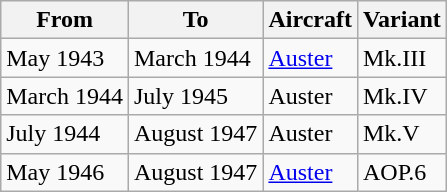<table class="wikitable">
<tr>
<th>From</th>
<th>To</th>
<th>Aircraft</th>
<th>Variant</th>
</tr>
<tr>
<td>May 1943</td>
<td>March 1944</td>
<td><a href='#'>Auster</a></td>
<td>Mk.III</td>
</tr>
<tr>
<td>March 1944</td>
<td>July 1945</td>
<td>Auster</td>
<td>Mk.IV</td>
</tr>
<tr>
<td>July 1944</td>
<td>August 1947</td>
<td>Auster</td>
<td>Mk.V</td>
</tr>
<tr>
<td>May 1946</td>
<td>August 1947</td>
<td><a href='#'>Auster</a></td>
<td>AOP.6</td>
</tr>
</table>
